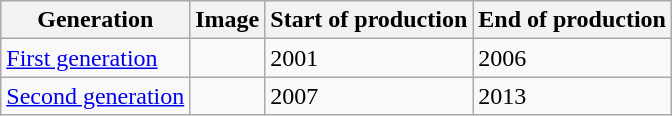<table class="wikitable sortable">
<tr>
<th>Generation</th>
<th>Image</th>
<th>Start of production</th>
<th>End of production</th>
</tr>
<tr>
<td><a href='#'>First generation</a></td>
<td></td>
<td>2001</td>
<td>2006</td>
</tr>
<tr>
<td><a href='#'>Second generation</a></td>
<td></td>
<td>2007</td>
<td>2013</td>
</tr>
</table>
